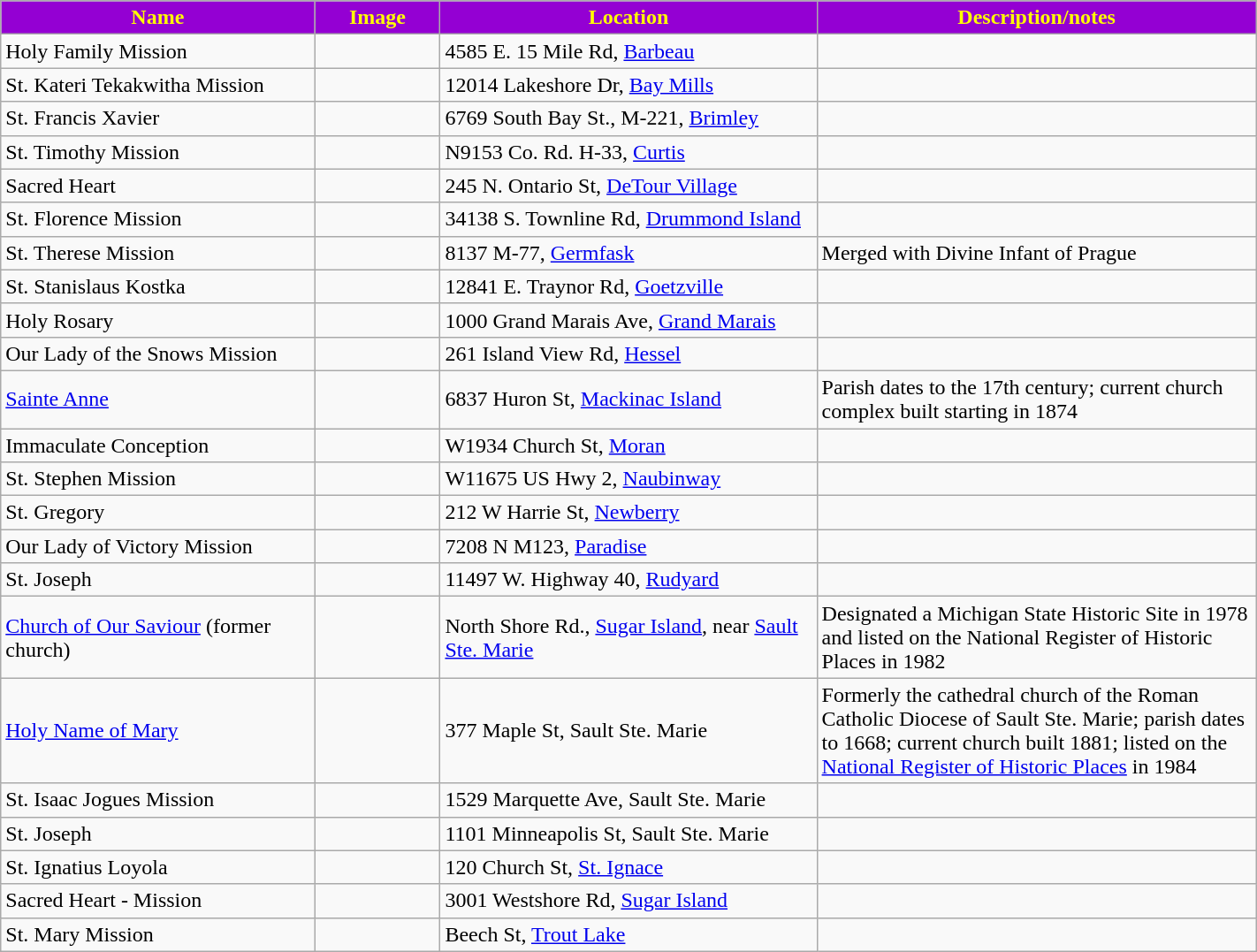<table class="wikitable sortable" style="width:75%">
<tr>
<th style="background:darkviolet; color:yellow;" width="25%"><strong>Name</strong></th>
<th style="background:darkviolet; color:yellow;" width="10%"><strong>Image</strong></th>
<th style="background:darkviolet; color:yellow;" width="30%"><strong>Location</strong></th>
<th style="background:darkviolet; color:yellow;" width="35%"><strong>Description/notes</strong></th>
</tr>
<tr>
<td>Holy Family Mission</td>
<td></td>
<td>4585 E. 15 Mile Rd, <a href='#'>Barbeau</a></td>
<td></td>
</tr>
<tr>
<td>St. Kateri Tekakwitha Mission</td>
<td></td>
<td>12014 Lakeshore Dr, <a href='#'>Bay Mills</a></td>
<td></td>
</tr>
<tr>
<td>St. Francis Xavier</td>
<td></td>
<td>6769 South Bay St., M-221, <a href='#'>Brimley</a></td>
<td></td>
</tr>
<tr>
<td>St. Timothy Mission</td>
<td></td>
<td>N9153 Co. Rd. H-33, <a href='#'>Curtis</a></td>
<td></td>
</tr>
<tr>
<td>Sacred Heart</td>
<td></td>
<td>245 N. Ontario St, <a href='#'>DeTour Village</a></td>
<td></td>
</tr>
<tr>
<td>St. Florence Mission</td>
<td></td>
<td>34138 S. Townline Rd, <a href='#'>Drummond Island</a></td>
<td></td>
</tr>
<tr>
<td>St. Therese Mission</td>
<td></td>
<td>8137 M-77, <a href='#'>Germfask</a></td>
<td>Merged with Divine Infant of Prague</td>
</tr>
<tr>
<td>St. Stanislaus Kostka</td>
<td></td>
<td>12841 E. Traynor Rd, <a href='#'>Goetzville</a></td>
<td></td>
</tr>
<tr>
<td>Holy Rosary</td>
<td></td>
<td>1000 Grand Marais Ave, <a href='#'>Grand Marais</a></td>
<td></td>
</tr>
<tr>
<td>Our Lady of the Snows Mission</td>
<td></td>
<td>261 Island View Rd, <a href='#'>Hessel</a></td>
<td></td>
</tr>
<tr>
<td><a href='#'>Sainte Anne</a></td>
<td></td>
<td>6837 Huron St, <a href='#'>Mackinac Island</a></td>
<td>Parish dates to the 17th century; current church complex built starting in 1874</td>
</tr>
<tr>
<td>Immaculate Conception</td>
<td></td>
<td>W1934 Church St, <a href='#'>Moran</a></td>
<td></td>
</tr>
<tr>
<td>St. Stephen Mission</td>
<td></td>
<td>W11675 US Hwy 2, <a href='#'>Naubinway</a></td>
<td></td>
</tr>
<tr>
<td>St. Gregory</td>
<td></td>
<td>212 W Harrie St, <a href='#'>Newberry</a></td>
<td></td>
</tr>
<tr>
<td>Our Lady of Victory Mission</td>
<td></td>
<td>7208 N M123, <a href='#'>Paradise</a></td>
<td></td>
</tr>
<tr>
<td>St. Joseph</td>
<td></td>
<td>11497 W. Highway 40, <a href='#'>Rudyard</a></td>
<td></td>
</tr>
<tr>
<td><a href='#'>Church of Our Saviour</a> (former church)</td>
<td></td>
<td>North Shore Rd., <a href='#'>Sugar Island</a>, near <a href='#'>Sault Ste. Marie</a></td>
<td>Designated a Michigan State Historic Site in 1978 and listed on the National Register of Historic Places in 1982</td>
</tr>
<tr>
<td><a href='#'>Holy Name of Mary</a></td>
<td></td>
<td>377 Maple St, Sault Ste. Marie</td>
<td>Formerly the cathedral church of the Roman Catholic Diocese of Sault Ste. Marie; parish dates to 1668; current church built 1881; listed on the <a href='#'>National Register of Historic Places</a> in 1984</td>
</tr>
<tr>
<td>St. Isaac Jogues Mission</td>
<td></td>
<td>1529 Marquette Ave, Sault Ste. Marie</td>
<td></td>
</tr>
<tr>
<td>St. Joseph</td>
<td></td>
<td>1101 Minneapolis St, Sault Ste. Marie</td>
<td></td>
</tr>
<tr>
<td>St. Ignatius Loyola</td>
<td></td>
<td>120 Church St, <a href='#'>St. Ignace</a></td>
<td></td>
</tr>
<tr>
<td>Sacred Heart - Mission</td>
<td></td>
<td>3001 Westshore Rd, <a href='#'>Sugar Island</a></td>
<td></td>
</tr>
<tr>
<td>St. Mary Mission</td>
<td></td>
<td>Beech St, <a href='#'>Trout Lake</a></td>
<td></td>
</tr>
</table>
